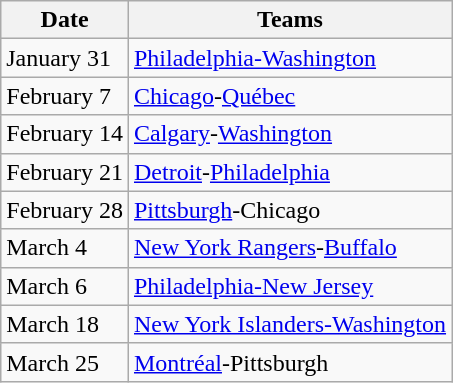<table class="wikitable">
<tr>
<th>Date</th>
<th>Teams</th>
</tr>
<tr>
<td>January 31</td>
<td><a href='#'>Philadelphia-Washington</a></td>
</tr>
<tr>
<td>February 7</td>
<td><a href='#'>Chicago</a>-<a href='#'>Québec</a></td>
</tr>
<tr>
<td>February 14</td>
<td><a href='#'>Calgary</a>-<a href='#'>Washington</a></td>
</tr>
<tr>
<td>February 21</td>
<td><a href='#'>Detroit</a>-<a href='#'>Philadelphia</a></td>
</tr>
<tr>
<td>February 28</td>
<td><a href='#'>Pittsburgh</a>-Chicago</td>
</tr>
<tr>
<td>March 4</td>
<td><a href='#'>New York Rangers</a>-<a href='#'>Buffalo</a></td>
</tr>
<tr>
<td>March 6</td>
<td><a href='#'>Philadelphia-New Jersey</a></td>
</tr>
<tr>
<td>March 18</td>
<td><a href='#'>New York Islanders-Washington</a></td>
</tr>
<tr>
<td>March 25</td>
<td><a href='#'>Montréal</a>-Pittsburgh</td>
</tr>
</table>
